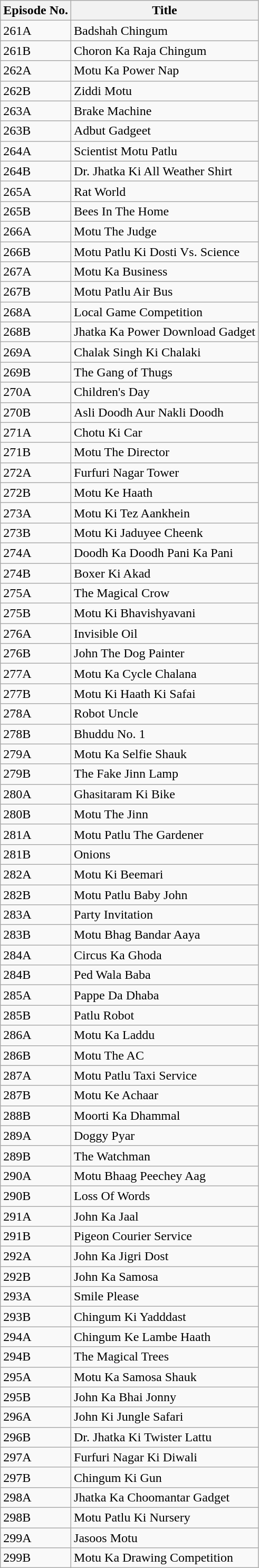<table class="wikitable">
<tr>
<th>Episode No.</th>
<th>Title</th>
</tr>
<tr>
<td>261A</td>
<td>Badshah Chingum</td>
</tr>
<tr>
<td>261B</td>
<td>Choron Ka Raja Chingum</td>
</tr>
<tr>
<td>262A</td>
<td>Motu Ka Power Nap</td>
</tr>
<tr>
<td>262B</td>
<td>Ziddi Motu</td>
</tr>
<tr>
<td>263A</td>
<td>Brake Machine</td>
</tr>
<tr>
<td>263B</td>
<td>Adbut Gadgeet</td>
</tr>
<tr>
<td>264A</td>
<td>Scientist Motu Patlu</td>
</tr>
<tr>
<td>264B</td>
<td>Dr. Jhatka Ki All Weather Shirt</td>
</tr>
<tr>
<td>265A</td>
<td>Rat World</td>
</tr>
<tr>
<td>265B</td>
<td>Bees In The Home</td>
</tr>
<tr>
<td>266A</td>
<td>Motu The Judge</td>
</tr>
<tr>
<td>266B</td>
<td>Motu Patlu Ki Dosti Vs. Science</td>
</tr>
<tr>
<td>267A</td>
<td>Motu Ka Business</td>
</tr>
<tr>
<td>267B</td>
<td>Motu Patlu Air Bus</td>
</tr>
<tr>
<td>268A</td>
<td>Local Game Competition</td>
</tr>
<tr>
<td>268B</td>
<td>Jhatka Ka Power Download Gadget</td>
</tr>
<tr>
<td>269A</td>
<td>Chalak Singh Ki Chalaki</td>
</tr>
<tr>
<td>269B</td>
<td>The Gang of Thugs</td>
</tr>
<tr>
<td>270A</td>
<td>Children's Day</td>
</tr>
<tr>
<td>270B</td>
<td>Asli Doodh Aur Nakli Doodh</td>
</tr>
<tr>
<td>271A</td>
<td>Chotu Ki Car</td>
</tr>
<tr>
<td>271B</td>
<td>Motu The Director</td>
</tr>
<tr>
<td>272A</td>
<td>Furfuri Nagar Tower</td>
</tr>
<tr>
<td>272B</td>
<td>Motu Ke Haath</td>
</tr>
<tr>
<td>273A</td>
<td>Motu Ki Tez Aankhein</td>
</tr>
<tr>
<td>273B</td>
<td>Motu Ki Jaduyee Cheenk</td>
</tr>
<tr>
<td>274A</td>
<td>Doodh Ka Doodh Pani Ka Pani</td>
</tr>
<tr>
<td>274B</td>
<td>Boxer Ki Akad</td>
</tr>
<tr>
<td>275A</td>
<td>The Magical Crow</td>
</tr>
<tr>
<td>275B</td>
<td>Motu Ki Bhavishyavani</td>
</tr>
<tr>
<td>276A</td>
<td>Invisible Oil</td>
</tr>
<tr>
<td>276B</td>
<td>John The Dog Painter</td>
</tr>
<tr>
<td>277A</td>
<td>Motu Ka Cycle Chalana</td>
</tr>
<tr>
<td>277B</td>
<td>Motu Ki Haath Ki Safai</td>
</tr>
<tr>
<td>278A</td>
<td>Robot Uncle</td>
</tr>
<tr>
<td>278B</td>
<td>Bhuddu No. 1</td>
</tr>
<tr>
<td>279A</td>
<td>Motu Ka Selfie Shauk</td>
</tr>
<tr>
<td>279B</td>
<td>The Fake Jinn Lamp</td>
</tr>
<tr>
<td>280A</td>
<td>Ghasitaram Ki Bike</td>
</tr>
<tr>
<td>280B</td>
<td>Motu The Jinn</td>
</tr>
<tr>
<td>281A</td>
<td>Motu Patlu The Gardener</td>
</tr>
<tr>
<td>281B</td>
<td>Onions</td>
</tr>
<tr>
<td>282A</td>
<td>Motu Ki Beemari</td>
</tr>
<tr>
<td>282B</td>
<td>Motu Patlu Baby John</td>
</tr>
<tr>
<td>283A</td>
<td>Party Invitation</td>
</tr>
<tr>
<td>283B</td>
<td>Motu Bhag Bandar Aaya</td>
</tr>
<tr>
<td>284A</td>
<td>Circus Ka Ghoda</td>
</tr>
<tr>
<td>284B</td>
<td>Ped Wala Baba</td>
</tr>
<tr>
<td>285A</td>
<td>Pappe Da Dhaba</td>
</tr>
<tr>
<td>285B</td>
<td>Patlu Robot</td>
</tr>
<tr>
<td>286A</td>
<td>Motu Ka Laddu</td>
</tr>
<tr>
<td>286B</td>
<td>Motu The AC</td>
</tr>
<tr>
<td>287A</td>
<td>Motu Patlu Taxi Service</td>
</tr>
<tr>
<td>287B</td>
<td>Motu Ke Achaar</td>
</tr>
<tr>
<td>288B</td>
<td>Moorti Ka Dhammal</td>
</tr>
<tr>
<td>289A</td>
<td>Doggy Pyar</td>
</tr>
<tr>
<td>289B</td>
<td>The Watchman</td>
</tr>
<tr>
<td>290A</td>
<td>Motu Bhaag Peechey Aag</td>
</tr>
<tr>
<td>290B</td>
<td>Loss Of Words</td>
</tr>
<tr>
<td>291A</td>
<td>John Ka Jaal</td>
</tr>
<tr>
<td>291B</td>
<td>Pigeon Courier Service</td>
</tr>
<tr>
<td>292A</td>
<td>John Ka Jigri Dost</td>
</tr>
<tr>
<td>292B</td>
<td>John Ka Samosa</td>
</tr>
<tr>
<td>293A</td>
<td>Smile Please</td>
</tr>
<tr>
<td>293B</td>
<td>Chingum Ki Yadddast</td>
</tr>
<tr>
<td>294A</td>
<td>Chingum Ke Lambe Haath</td>
</tr>
<tr>
<td>294B</td>
<td>The Magical Trees</td>
</tr>
<tr>
<td>295A</td>
<td>Motu Ka Samosa Shauk</td>
</tr>
<tr>
<td>295B</td>
<td>John Ka Bhai Jonny</td>
</tr>
<tr>
<td>296A</td>
<td>John Ki Jungle Safari</td>
</tr>
<tr>
<td>296B</td>
<td>Dr. Jhatka Ki Twister Lattu</td>
</tr>
<tr>
<td>297A</td>
<td>Furfuri Nagar Ki Diwali</td>
</tr>
<tr>
<td>297B</td>
<td>Chingum Ki Gun</td>
</tr>
<tr>
<td>298A</td>
<td>Jhatka Ka Choomantar Gadget</td>
</tr>
<tr>
<td>298B</td>
<td>Motu Patlu Ki Nursery</td>
</tr>
<tr>
<td>299A</td>
<td>Jasoos Motu</td>
</tr>
<tr>
<td>299B</td>
<td>Motu Ka Drawing Competition</td>
</tr>
</table>
